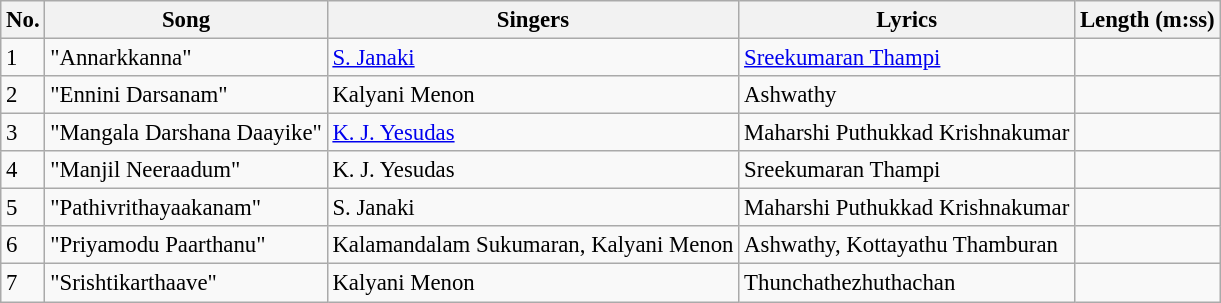<table class="wikitable" style="font-size:95%;">
<tr>
<th>No.</th>
<th>Song</th>
<th>Singers</th>
<th>Lyrics</th>
<th>Length (m:ss)</th>
</tr>
<tr>
<td>1</td>
<td>"Annarkkanna"</td>
<td><a href='#'>S. Janaki</a></td>
<td><a href='#'>Sreekumaran Thampi</a></td>
<td></td>
</tr>
<tr>
<td>2</td>
<td>"Ennini Darsanam"</td>
<td>Kalyani Menon</td>
<td>Ashwathy</td>
<td></td>
</tr>
<tr>
<td>3</td>
<td>"Mangala Darshana Daayike"</td>
<td><a href='#'>K. J. Yesudas</a></td>
<td>Maharshi Puthukkad Krishnakumar</td>
<td></td>
</tr>
<tr>
<td>4</td>
<td>"Manjil Neeraadum"</td>
<td>K. J. Yesudas</td>
<td>Sreekumaran Thampi</td>
<td></td>
</tr>
<tr>
<td>5</td>
<td>"Pathivrithayaakanam"</td>
<td>S. Janaki</td>
<td>Maharshi Puthukkad Krishnakumar</td>
<td></td>
</tr>
<tr>
<td>6</td>
<td>"Priyamodu Paarthanu"</td>
<td>Kalamandalam Sukumaran, Kalyani Menon</td>
<td>Ashwathy, Kottayathu Thamburan</td>
<td></td>
</tr>
<tr>
<td>7</td>
<td>"Srishtikarthaave"</td>
<td>Kalyani Menon</td>
<td>Thunchathezhuthachan</td>
<td></td>
</tr>
</table>
